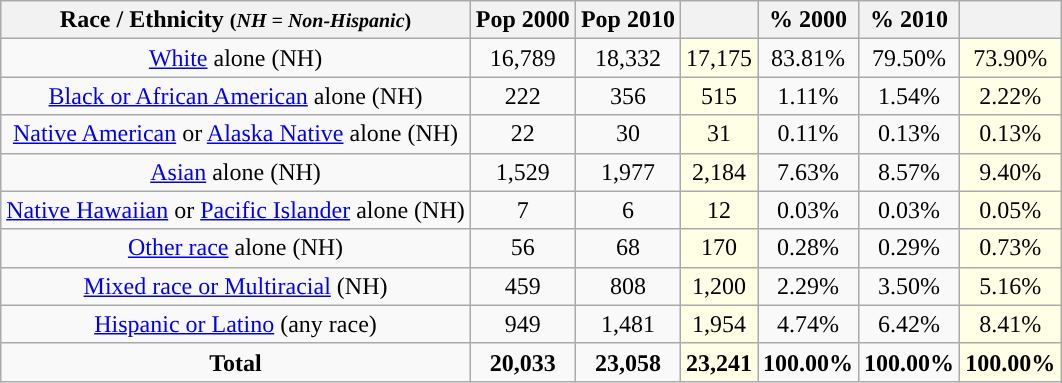<table class="wikitable" style="text-align:center;">
<tr>
<th>Race / Ethnicity <small>(<em>NH = Non-Hispanic</em>)</small></th>
<th>Pop 2000</th>
<th>Pop 2010</th>
<th></th>
<th>% 2000</th>
<th>% 2010</th>
<th></th>
</tr>
<tr>
<td><a href='#'>White</a> alone (NH)</td>
<td>16,789</td>
<td>18,332</td>
<td style='background: #ffffe6;'>17,175</td>
<td>83.81%</td>
<td>79.50%</td>
<td style='background: #ffffe6;'>73.90%</td>
</tr>
<tr>
<td><a href='#'>Black or African American</a> alone (NH)</td>
<td>222</td>
<td>356</td>
<td style='background: #ffffe6;'>515</td>
<td>1.11%</td>
<td>1.54%</td>
<td style='background: #ffffe6;'>2.22%</td>
</tr>
<tr>
<td><a href='#'>Native American</a> or <a href='#'>Alaska Native</a> alone (NH)</td>
<td>22</td>
<td>30</td>
<td style='background: #ffffe6;'>31</td>
<td>0.11%</td>
<td>0.13%</td>
<td style='background: #ffffe6;'>0.13%</td>
</tr>
<tr>
<td><a href='#'>Asian</a> alone (NH)</td>
<td>1,529</td>
<td>1,977</td>
<td style='background: #ffffe6;'>2,184</td>
<td>7.63%</td>
<td>8.57%</td>
<td style='background: #ffffe6;'>9.40%</td>
</tr>
<tr>
<td><a href='#'>Native Hawaiian</a> or <a href='#'>Pacific Islander</a> alone (NH)</td>
<td>7</td>
<td>6</td>
<td style='background: #ffffe6;'>12</td>
<td>0.03%</td>
<td>0.03%</td>
<td style='background: #ffffe6;'>0.05%</td>
</tr>
<tr>
<td><a href='#'>Other race</a> alone (NH)</td>
<td>56</td>
<td>68</td>
<td style='background: #ffffe6;'>170</td>
<td>0.28%</td>
<td>0.29%</td>
<td style='background: #ffffe6;'>0.73%</td>
</tr>
<tr>
<td><a href='#'>Mixed race or Multiracial</a> (NH)</td>
<td>459</td>
<td>808</td>
<td style='background: #ffffe6;'>1,200</td>
<td>2.29%</td>
<td>3.50%</td>
<td style='background: #ffffe6;'>5.16%</td>
</tr>
<tr>
<td><a href='#'>Hispanic or Latino</a> (any race)</td>
<td>949</td>
<td>1,481</td>
<td style='background: #ffffe6;'>1,954</td>
<td>4.74%</td>
<td>6.42%</td>
<td style='background: #ffffe6;'>8.41%</td>
</tr>
<tr>
<td><strong>Total</strong></td>
<td><strong>20,033</strong></td>
<td><strong>23,058</strong></td>
<td style='background: #ffffe6;'><strong>23,241</strong></td>
<td><strong>100.00%</strong></td>
<td><strong>100.00%</strong></td>
<td style='background: #ffffe6;'><strong>100.00%</strong></td>
</tr>
</table>
